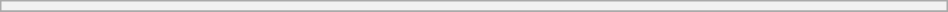<table class="wikitable sortable collapsible collapsed" style="min-width:50%">
<tr>
<th colspan=6 style="font-size:88%"><a href='#'></a></th>
</tr>
<tr>
</tr>
</table>
